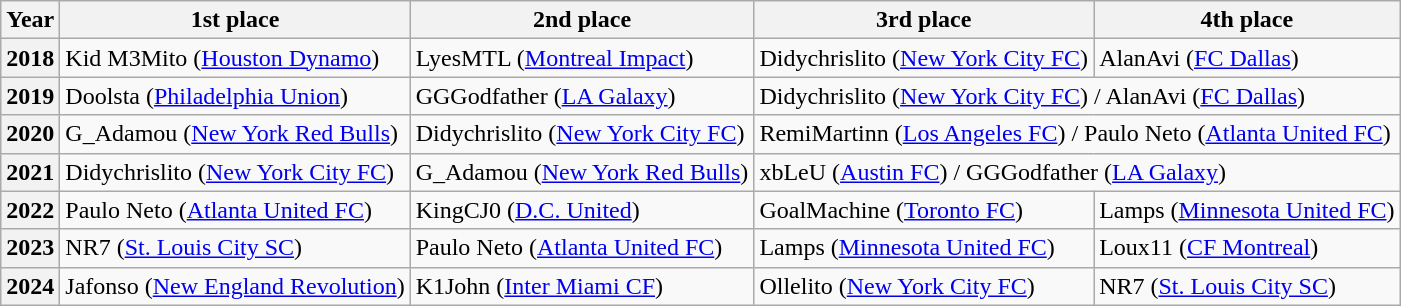<table class="wikitable">
<tr>
<th>Year</th>
<th>1st place</th>
<th>2nd place</th>
<th>3rd place</th>
<th>4th place</th>
</tr>
<tr>
<th>2018</th>
<td>Kid M3Mito (<a href='#'>Houston Dynamo</a>)</td>
<td>LyesMTL (<a href='#'>Montreal Impact</a>)</td>
<td>Didychrislito (<a href='#'>New York City FC</a>)</td>
<td>AlanAvi (<a href='#'>FC Dallas</a>)</td>
</tr>
<tr>
<th>2019</th>
<td>Doolsta (<a href='#'>Philadelphia Union</a>)</td>
<td>GGGodfather (<a href='#'>LA Galaxy</a>)</td>
<td colspan="2">Didychrislito (<a href='#'>New York City FC</a>) / AlanAvi (<a href='#'>FC Dallas</a>)</td>
</tr>
<tr>
<th>2020</th>
<td>G_Adamou (<a href='#'>New York Red Bulls</a>)</td>
<td>Didychrislito (<a href='#'>New York City FC</a>)</td>
<td colspan="2">RemiMartinn (<a href='#'>Los Angeles FC</a>) / Paulo Neto (<a href='#'>Atlanta United FC</a>)</td>
</tr>
<tr>
<th>2021</th>
<td>Didychrislito (<a href='#'>New York City FC</a>)</td>
<td>G_Adamou (<a href='#'>New York Red Bulls</a>)</td>
<td colspan="2">xbLeU (<a href='#'>Austin FC</a>) / GGGodfather (<a href='#'>LA Galaxy</a>)</td>
</tr>
<tr>
<th>2022</th>
<td>Paulo Neto (<a href='#'>Atlanta United FC</a>)</td>
<td>KingCJ0 (<a href='#'>D.C. United</a>)</td>
<td>GoalMachine (<a href='#'>Toronto FC</a>)</td>
<td>Lamps (<a href='#'>Minnesota United FC</a>)</td>
</tr>
<tr>
<th>2023</th>
<td>NR7 (<a href='#'>St. Louis City SC</a>)</td>
<td>Paulo Neto (<a href='#'>Atlanta United FC</a>)</td>
<td>Lamps (<a href='#'>Minnesota United FC</a>)</td>
<td>Loux11 (<a href='#'>CF Montreal</a>)</td>
</tr>
<tr>
<th>2024</th>
<td>Jafonso (<a href='#'>New England Revolution</a>)</td>
<td>K1John (<a href='#'>Inter Miami CF</a>)</td>
<td>Ollelito (<a href='#'>New York City FC</a>)</td>
<td>NR7 (<a href='#'>St. Louis City SC</a>)</td>
</tr>
</table>
